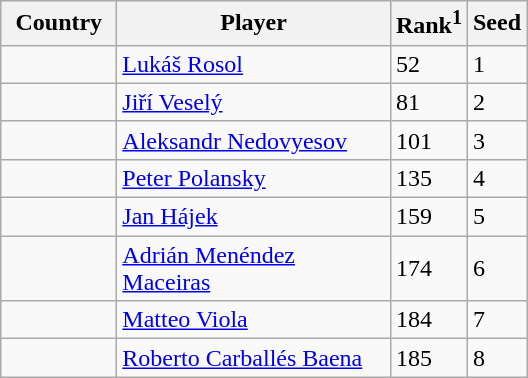<table class="sortable wikitable">
<tr>
<th width="70">Country</th>
<th width="175">Player</th>
<th>Rank<sup>1</sup></th>
<th>Seed</th>
</tr>
<tr>
<td></td>
<td><a href='#'>Lukáš Rosol</a></td>
<td>52</td>
<td>1</td>
</tr>
<tr>
<td></td>
<td><a href='#'>Jiří Veselý</a></td>
<td>81</td>
<td>2</td>
</tr>
<tr>
<td></td>
<td><a href='#'>Aleksandr Nedovyesov</a></td>
<td>101</td>
<td>3</td>
</tr>
<tr>
<td></td>
<td><a href='#'>Peter Polansky</a></td>
<td>135</td>
<td>4</td>
</tr>
<tr>
<td></td>
<td><a href='#'>Jan Hájek</a></td>
<td>159</td>
<td>5</td>
</tr>
<tr>
<td></td>
<td><a href='#'>Adrián Menéndez Maceiras</a></td>
<td>174</td>
<td>6</td>
</tr>
<tr>
<td></td>
<td><a href='#'>Matteo Viola</a></td>
<td>184</td>
<td>7</td>
</tr>
<tr>
<td></td>
<td><a href='#'>Roberto Carballés Baena</a></td>
<td>185</td>
<td>8</td>
</tr>
</table>
